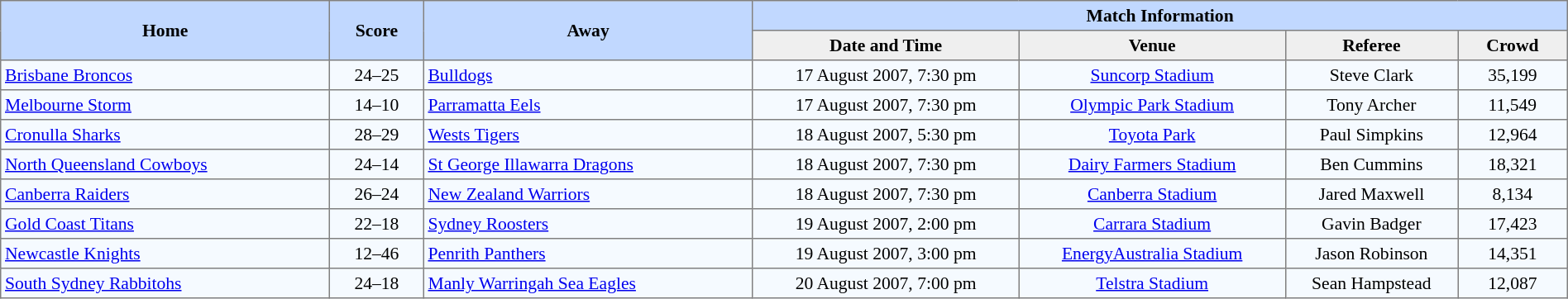<table border=1 style="border-collapse:collapse; font-size:90%; text-align:center;" cellpadding=3 cellspacing=0 width=100%>
<tr bgcolor=#C1D8FF>
<th rowspan=2 width=21%>Home</th>
<th rowspan=2 width=6%>Score</th>
<th rowspan=2 width=21%>Away</th>
<th colspan=6>Match Information</th>
</tr>
<tr bgcolor=#EFEFEF>
<th width=17%>Date and Time</th>
<th width=17%>Venue</th>
<th width=11%>Referee</th>
<th width=7%>Crowd</th>
</tr>
<tr bgcolor=#F5FAFF>
<td align=left> <a href='#'>Brisbane Broncos</a></td>
<td>24–25</td>
<td align=left> <a href='#'>Bulldogs</a></td>
<td>17 August 2007, 7:30 pm</td>
<td><a href='#'>Suncorp Stadium</a></td>
<td>Steve Clark</td>
<td>35,199</td>
</tr>
<tr bgcolor=#F5FAFF>
<td align=left> <a href='#'>Melbourne Storm</a></td>
<td>14–10</td>
<td align=left> <a href='#'>Parramatta Eels</a></td>
<td>17 August 2007, 7:30 pm</td>
<td><a href='#'>Olympic Park Stadium</a></td>
<td>Tony Archer</td>
<td>11,549</td>
</tr>
<tr bgcolor=#F5FAFF>
<td align=left> <a href='#'>Cronulla Sharks</a></td>
<td>28–29</td>
<td align=left> <a href='#'>Wests Tigers</a></td>
<td>18 August 2007, 5:30 pm</td>
<td><a href='#'>Toyota Park</a></td>
<td>Paul Simpkins</td>
<td>12,964</td>
</tr>
<tr bgcolor=#F5FAFF>
<td align=left> <a href='#'>North Queensland Cowboys</a></td>
<td>24–14</td>
<td align=left> <a href='#'>St George Illawarra Dragons</a></td>
<td>18 August 2007, 7:30 pm</td>
<td><a href='#'>Dairy Farmers Stadium</a></td>
<td>Ben Cummins</td>
<td>18,321</td>
</tr>
<tr bgcolor=#F5FAFF>
<td align=left> <a href='#'>Canberra Raiders</a></td>
<td>26–24</td>
<td align=left> <a href='#'>New Zealand Warriors</a></td>
<td>18 August 2007, 7:30 pm</td>
<td><a href='#'>Canberra Stadium</a></td>
<td>Jared Maxwell</td>
<td>8,134</td>
</tr>
<tr bgcolor=#F5FAFF>
<td align=left> <a href='#'>Gold Coast Titans</a></td>
<td>22–18</td>
<td align=left> <a href='#'>Sydney Roosters</a></td>
<td>19 August 2007, 2:00 pm</td>
<td><a href='#'>Carrara Stadium</a></td>
<td>Gavin Badger</td>
<td>17,423</td>
</tr>
<tr bgcolor=#F5FAFF>
<td align=left> <a href='#'>Newcastle Knights</a></td>
<td>12–46</td>
<td align=left> <a href='#'>Penrith Panthers</a></td>
<td>19 August 2007, 3:00 pm</td>
<td><a href='#'>EnergyAustralia Stadium</a></td>
<td>Jason Robinson</td>
<td>14,351</td>
</tr>
<tr bgcolor=#F5FAFF>
<td align=left> <a href='#'>South Sydney Rabbitohs</a></td>
<td>24–18</td>
<td align=left> <a href='#'>Manly Warringah Sea Eagles</a></td>
<td>20 August 2007, 7:00 pm</td>
<td><a href='#'>Telstra Stadium</a></td>
<td>Sean Hampstead</td>
<td>12,087</td>
</tr>
</table>
